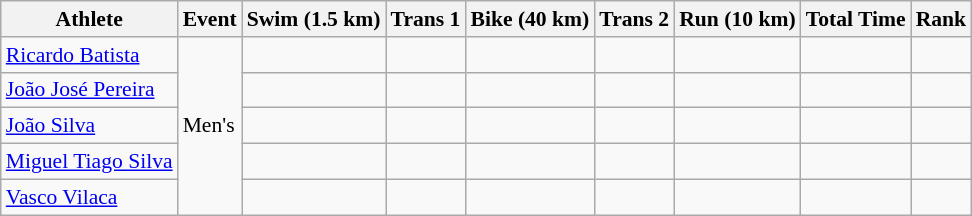<table class="wikitable" style="font-size:90%">
<tr>
<th>Athlete</th>
<th>Event</th>
<th>Swim (1.5 km)</th>
<th>Trans 1</th>
<th>Bike (40 km)</th>
<th>Trans 2</th>
<th>Run (10 km)</th>
<th>Total Time</th>
<th>Rank</th>
</tr>
<tr align=center>
<td align=left><a href='#'>Ricardo Batista</a></td>
<td align=left rowspan=5>Men's</td>
<td></td>
<td></td>
<td></td>
<td></td>
<td></td>
<td></td>
<td></td>
</tr>
<tr align=center>
<td align=left><a href='#'>João José Pereira</a></td>
<td></td>
<td></td>
<td></td>
<td></td>
<td></td>
<td></td>
<td></td>
</tr>
<tr align=center>
<td align=left><a href='#'>João Silva</a></td>
<td></td>
<td></td>
<td></td>
<td></td>
<td></td>
<td></td>
<td></td>
</tr>
<tr align=center>
<td align=left><a href='#'>Miguel Tiago Silva</a></td>
<td></td>
<td></td>
<td></td>
<td></td>
<td></td>
<td></td>
<td></td>
</tr>
<tr align=center>
<td align=left><a href='#'>Vasco Vilaca</a></td>
<td></td>
<td></td>
<td></td>
<td></td>
<td></td>
<td></td>
<td></td>
</tr>
</table>
